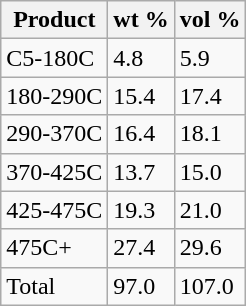<table class="wikitable">
<tr>
<th>Product</th>
<th>wt %</th>
<th>vol %</th>
</tr>
<tr>
<td>C5-180C</td>
<td>4.8</td>
<td>5.9</td>
</tr>
<tr>
<td>180-290C</td>
<td>15.4</td>
<td>17.4</td>
</tr>
<tr>
<td>290-370C</td>
<td>16.4</td>
<td>18.1</td>
</tr>
<tr>
<td>370-425C</td>
<td>13.7</td>
<td>15.0</td>
</tr>
<tr>
<td>425-475C</td>
<td>19.3</td>
<td>21.0</td>
</tr>
<tr>
<td>475C+</td>
<td>27.4</td>
<td>29.6</td>
</tr>
<tr>
<td>Total</td>
<td>97.0</td>
<td>107.0</td>
</tr>
</table>
